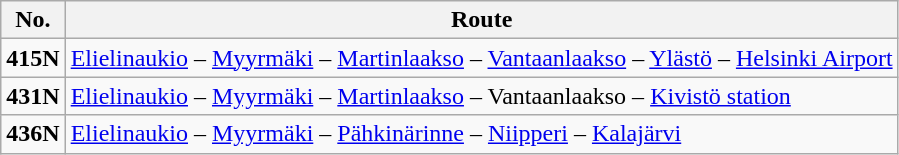<table class="wikitable mw-collapsible mw-collapsed">
<tr>
<th>No.</th>
<th>Route</th>
</tr>
<tr>
<td><strong>415N</strong></td>
<td><a href='#'>Elielinaukio</a> – <a href='#'>Myyrmäki</a> – <a href='#'>Martinlaakso</a> – <a href='#'>Vantaanlaakso</a> – <a href='#'>Ylästö</a> – <a href='#'>Helsinki Airport</a></td>
</tr>
<tr>
<td><strong>431N</strong></td>
<td><a href='#'>Elielinaukio</a> – <a href='#'>Myyrmäki</a> – <a href='#'>Martinlaakso</a> – Vantaanlaakso – <a href='#'>Kivistö station</a></td>
</tr>
<tr>
<td><strong>436N</strong></td>
<td><a href='#'>Elielinaukio</a> – <a href='#'>Myyrmäki</a> – <a href='#'>Pähkinärinne</a> – <a href='#'>Niipperi</a> – <a href='#'>Kalajärvi</a></td>
</tr>
</table>
